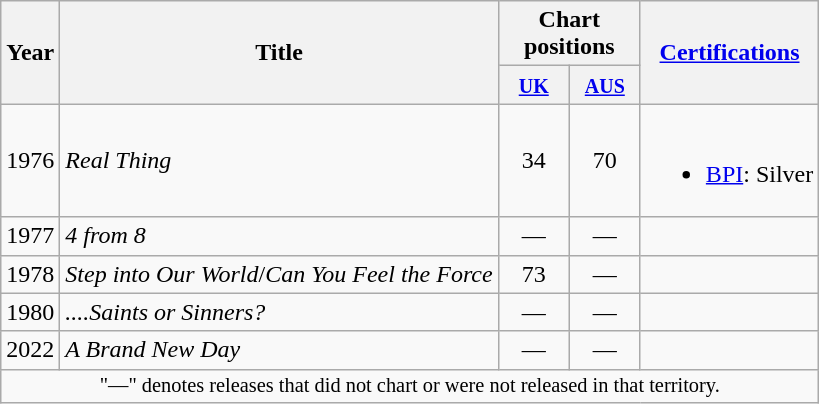<table class="wikitable" style=text-align:center;>
<tr>
<th scope="col" rowspan="2">Year</th>
<th scope="col" rowspan="2">Title</th>
<th scope="col" colspan="2">Chart positions</th>
<th scope="col" rowspan="2"><a href='#'>Certifications</a></th>
</tr>
<tr>
<th scope="col" style="width:40px;"><small><a href='#'>UK</a></small><br></th>
<th scope="col" style="width:40px;"><small><a href='#'>AUS</a></small><br></th>
</tr>
<tr>
<td>1976</td>
<td align="left"><em>Real Thing</em></td>
<td>34</td>
<td>70</td>
<td><br><ul><li><a href='#'>BPI</a>: Silver</li></ul></td>
</tr>
<tr>
<td>1977</td>
<td align="left"><em>4 from 8</em></td>
<td>—</td>
<td>—</td>
<td></td>
</tr>
<tr>
<td>1978</td>
<td align="left"><em>Step into Our World</em>/<em>Can You Feel the Force</em></td>
<td>73</td>
<td>—</td>
<td></td>
</tr>
<tr>
<td>1980</td>
<td align="left"><em>....Saints or Sinners?</em></td>
<td>—</td>
<td>—</td>
<td></td>
</tr>
<tr>
<td>2022</td>
<td align="left"><em>A Brand New Day</em></td>
<td>—</td>
<td>—</td>
<td></td>
</tr>
<tr>
<td colspan="5" style="text-align:center; font-size:85%">"—" denotes releases that did not chart or were not released in that territory.</td>
</tr>
</table>
